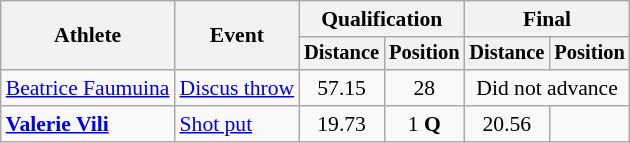<table class=wikitable style="font-size:90%">
<tr>
<th rowspan="2">Athlete</th>
<th rowspan="2">Event</th>
<th colspan="2">Qualification</th>
<th colspan="2">Final</th>
</tr>
<tr style="font-size:95%">
<th>Distance</th>
<th>Position</th>
<th>Distance</th>
<th>Position</th>
</tr>
<tr align=center>
<td align=left><a href='#'>Beatrice Faumuina</a></td>
<td align=left><a href='#'>Discus throw</a></td>
<td>57.15</td>
<td>28</td>
<td colspan=2>Did not advance</td>
</tr>
<tr align=center>
<td align=left><strong><a href='#'>Valerie Vili</a></strong></td>
<td align=left><a href='#'>Shot put</a></td>
<td>19.73</td>
<td>1 <strong>Q</strong></td>
<td>20.56</td>
<td></td>
</tr>
</table>
